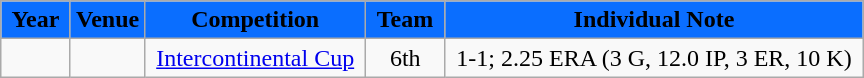<table class="wikitable">
<tr>
<th style="background:#0A6EFF"><span> Year </span></th>
<th style="background:#0A6EFF"><span>Venue</span></th>
<th style="background:#0A6EFF"><span>Competition</span></th>
<th style="background:#0A6EFF"><span> Team </span></th>
<th style="background:#0A6EFF"><span> Individual Note </span></th>
</tr>
<tr>
<td style="text-align:center"></td>
<td>  </td>
<td> <a href='#'>Intercontinental Cup</a> </td>
<td style="text-align:center">6th</td>
<td style="text-align:center"> 1-1; 2.25 ERA (3 G, 12.0 IP, 3 ER, 10 K) </td>
</tr>
</table>
